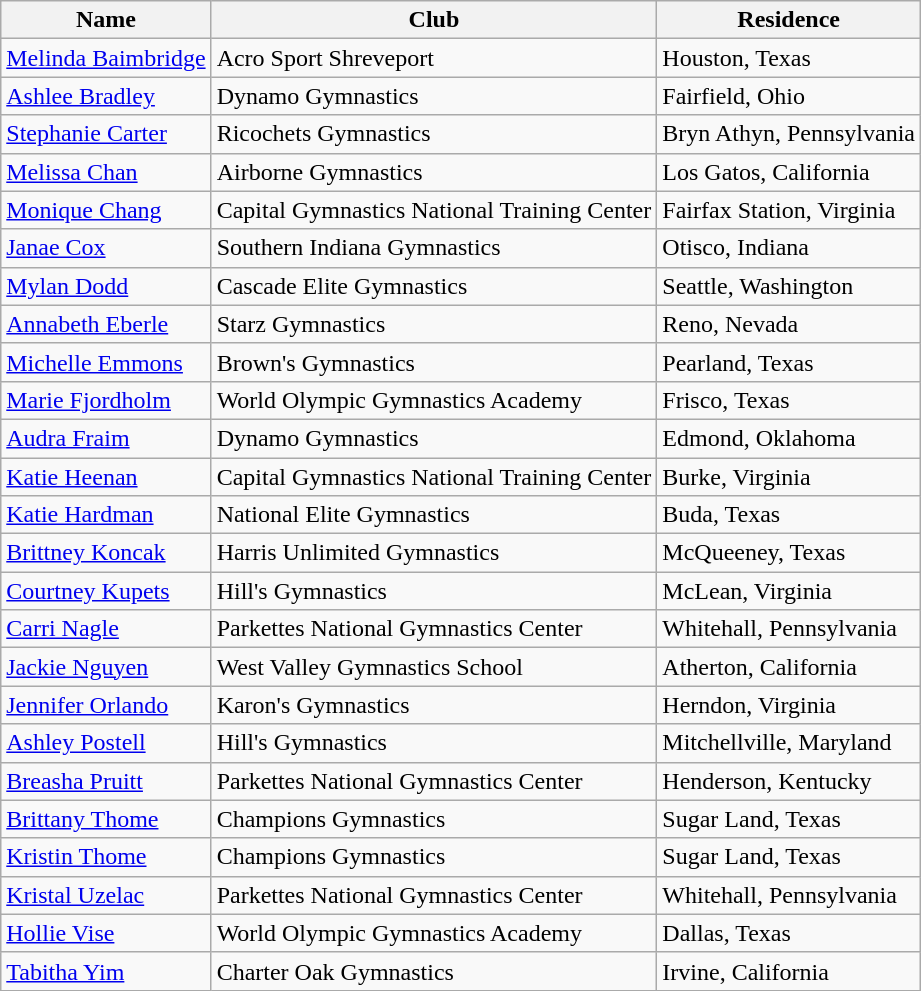<table class="wikitable">
<tr>
<th>Name</th>
<th>Club</th>
<th>Residence</th>
</tr>
<tr>
<td><a href='#'>Melinda Baimbridge</a></td>
<td>Acro Sport Shreveport</td>
<td>Houston, Texas</td>
</tr>
<tr>
<td><a href='#'>Ashlee Bradley</a></td>
<td>Dynamo Gymnastics</td>
<td>Fairfield, Ohio</td>
</tr>
<tr>
<td><a href='#'>Stephanie Carter</a></td>
<td>Ricochets Gymnastics</td>
<td>Bryn Athyn, Pennsylvania</td>
</tr>
<tr>
<td><a href='#'>Melissa Chan</a></td>
<td>Airborne Gymnastics</td>
<td>Los Gatos, California</td>
</tr>
<tr>
<td><a href='#'>Monique Chang</a></td>
<td>Capital Gymnastics National Training Center</td>
<td>Fairfax Station, Virginia</td>
</tr>
<tr>
<td><a href='#'>Janae Cox</a></td>
<td>Southern Indiana Gymnastics</td>
<td>Otisco, Indiana</td>
</tr>
<tr>
<td><a href='#'>Mylan Dodd</a></td>
<td>Cascade Elite Gymnastics</td>
<td>Seattle, Washington</td>
</tr>
<tr>
<td><a href='#'>Annabeth Eberle</a></td>
<td>Starz Gymnastics</td>
<td>Reno, Nevada</td>
</tr>
<tr>
<td><a href='#'>Michelle Emmons</a></td>
<td>Brown's Gymnastics</td>
<td>Pearland, Texas</td>
</tr>
<tr>
<td><a href='#'>Marie Fjordholm</a></td>
<td>World Olympic Gymnastics Academy</td>
<td>Frisco, Texas</td>
</tr>
<tr>
<td><a href='#'>Audra Fraim</a></td>
<td>Dynamo Gymnastics</td>
<td>Edmond, Oklahoma</td>
</tr>
<tr>
<td><a href='#'>Katie Heenan</a></td>
<td>Capital Gymnastics National Training Center</td>
<td>Burke, Virginia</td>
</tr>
<tr>
<td><a href='#'>Katie Hardman</a></td>
<td>National Elite Gymnastics</td>
<td>Buda, Texas</td>
</tr>
<tr>
<td><a href='#'>Brittney Koncak</a></td>
<td>Harris Unlimited Gymnastics</td>
<td>McQueeney, Texas</td>
</tr>
<tr>
<td><a href='#'>Courtney Kupets</a></td>
<td>Hill's Gymnastics</td>
<td>McLean, Virginia</td>
</tr>
<tr>
<td><a href='#'>Carri Nagle</a></td>
<td>Parkettes National Gymnastics Center</td>
<td>Whitehall, Pennsylvania</td>
</tr>
<tr>
<td><a href='#'>Jackie Nguyen</a></td>
<td>West Valley Gymnastics School</td>
<td>Atherton, California</td>
</tr>
<tr>
<td><a href='#'>Jennifer Orlando</a></td>
<td>Karon's Gymnastics</td>
<td>Herndon, Virginia</td>
</tr>
<tr>
<td><a href='#'>Ashley Postell</a></td>
<td>Hill's Gymnastics</td>
<td>Mitchellville, Maryland</td>
</tr>
<tr>
<td><a href='#'>Breasha Pruitt</a></td>
<td>Parkettes National Gymnastics Center</td>
<td>Henderson, Kentucky</td>
</tr>
<tr>
<td><a href='#'>Brittany Thome</a></td>
<td>Champions Gymnastics</td>
<td>Sugar Land, Texas</td>
</tr>
<tr>
<td><a href='#'>Kristin Thome</a></td>
<td>Champions Gymnastics</td>
<td>Sugar Land, Texas</td>
</tr>
<tr>
<td><a href='#'>Kristal Uzelac</a></td>
<td>Parkettes National Gymnastics Center</td>
<td>Whitehall, Pennsylvania</td>
</tr>
<tr>
<td><a href='#'>Hollie Vise</a></td>
<td>World Olympic Gymnastics Academy</td>
<td>Dallas, Texas</td>
</tr>
<tr>
<td><a href='#'>Tabitha Yim</a></td>
<td>Charter Oak Gymnastics</td>
<td>Irvine, California</td>
</tr>
</table>
